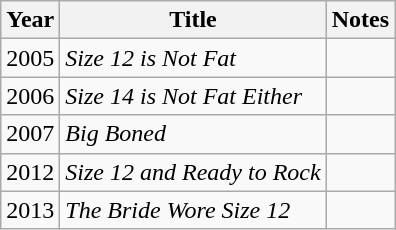<table class="wikitable sortable">
<tr>
<th>Year</th>
<th>Title</th>
<th>Notes</th>
</tr>
<tr>
<td>2005</td>
<td><em>Size 12 is Not Fat</em></td>
<td></td>
</tr>
<tr>
<td>2006</td>
<td><em>Size 14 is Not Fat Either</em></td>
<td></td>
</tr>
<tr>
<td>2007</td>
<td><em>Big Boned</em></td>
<td></td>
</tr>
<tr>
<td>2012</td>
<td><em>Size 12 and Ready to Rock</em></td>
<td></td>
</tr>
<tr>
<td>2013</td>
<td><em>The Bride Wore Size 12</em></td>
<td></td>
</tr>
</table>
